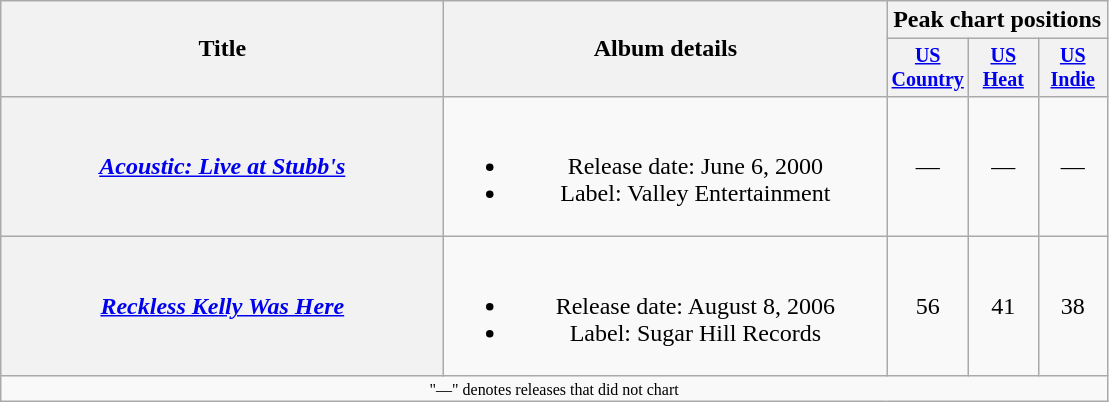<table class="wikitable plainrowheaders" style="text-align:center;">
<tr>
<th rowspan="2" style="width:18em;">Title</th>
<th rowspan="2" style="width:18em;">Album details</th>
<th colspan="3">Peak chart positions</th>
</tr>
<tr style="font-size:smaller;">
<th width="40"><a href='#'>US Country</a></th>
<th width="40"><a href='#'>US Heat</a></th>
<th width="40"><a href='#'>US Indie</a></th>
</tr>
<tr>
<th scope="row"><em><a href='#'>Acoustic: Live at Stubb's</a></em></th>
<td><br><ul><li>Release date: June 6, 2000</li><li>Label: Valley Entertainment</li></ul></td>
<td>—</td>
<td>—</td>
<td>—</td>
</tr>
<tr>
<th scope="row"><em><a href='#'>Reckless Kelly Was Here</a></em></th>
<td><br><ul><li>Release date: August 8, 2006</li><li>Label: Sugar Hill Records</li></ul></td>
<td>56</td>
<td>41</td>
<td>38</td>
</tr>
<tr>
<td colspan="5" style="font-size:8pt">"—" denotes releases that did not chart</td>
</tr>
</table>
